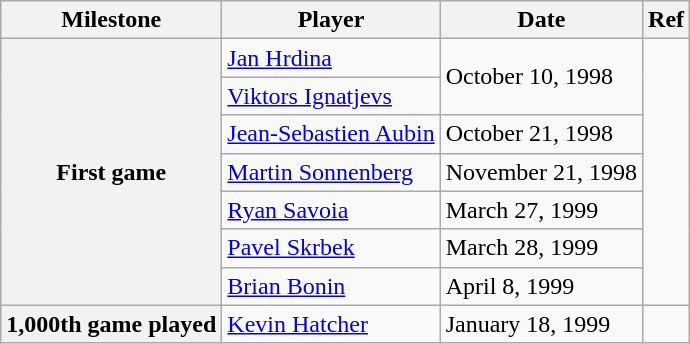<table class="wikitable">
<tr>
<th scope="col">Milestone</th>
<th scope="col">Player</th>
<th scope="col">Date</th>
<th scope="col">Ref</th>
</tr>
<tr>
<th rowspan=7>First game</th>
<td><a href='#'>Jan Hrdina</a></td>
<td rowspan=2>October 10, 1998</td>
<td rowspan=7></td>
</tr>
<tr>
<td><a href='#'>Viktors Ignatjevs</a></td>
</tr>
<tr>
<td><a href='#'>Jean-Sebastien Aubin</a></td>
<td>October 21, 1998</td>
</tr>
<tr>
<td><a href='#'>Martin Sonnenberg</a></td>
<td>November 21, 1998</td>
</tr>
<tr>
<td><a href='#'>Ryan Savoia</a></td>
<td>March 27, 1999</td>
</tr>
<tr>
<td><a href='#'>Pavel Skrbek</a></td>
<td>March 28, 1999</td>
</tr>
<tr>
<td><a href='#'>Brian Bonin</a></td>
<td>April 8, 1999</td>
</tr>
<tr>
<th>1,000th game played</th>
<td><a href='#'>Kevin Hatcher</a></td>
<td>January 18, 1999</td>
<td></td>
</tr>
</table>
